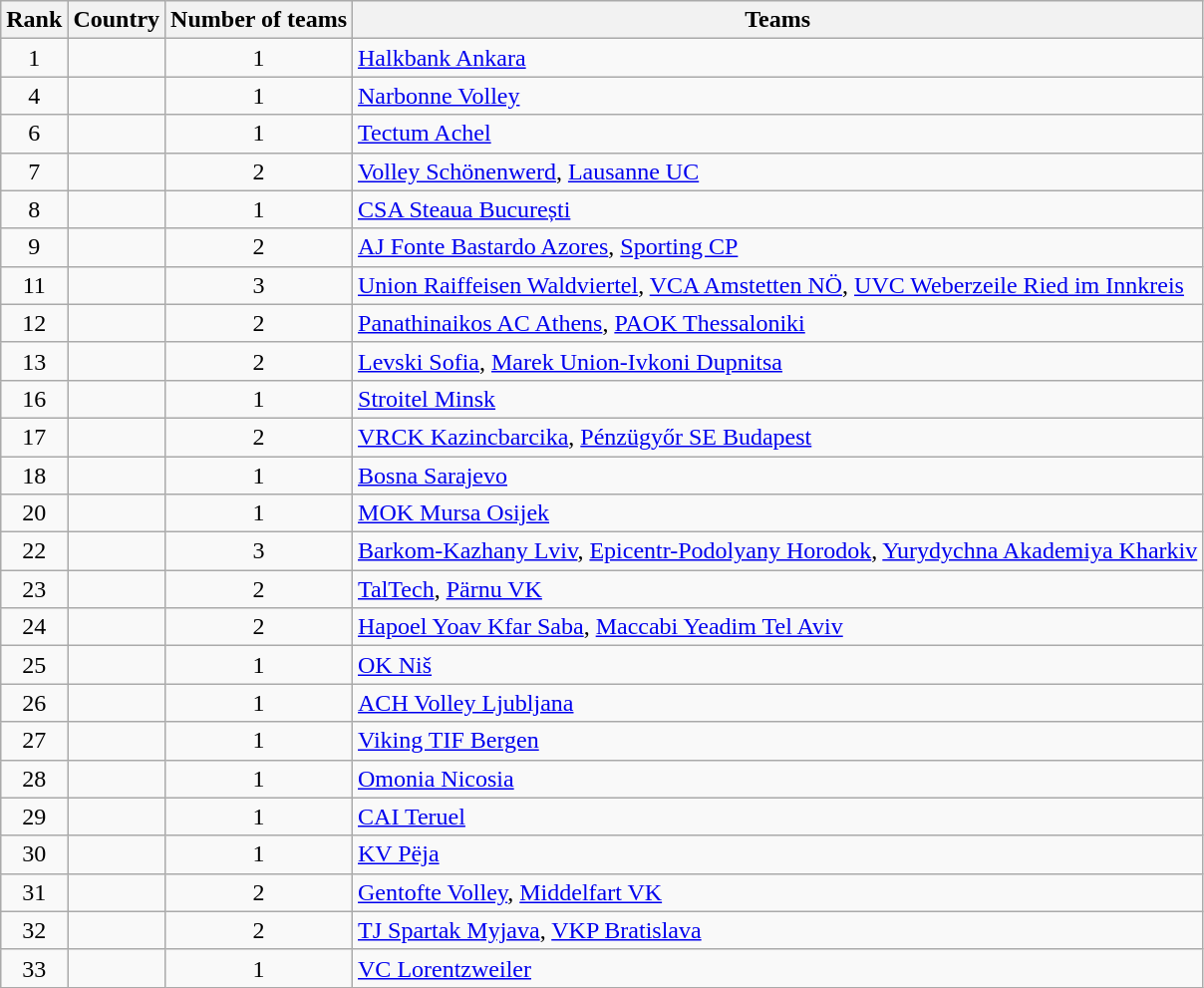<table class="wikitable" style="text-align:left">
<tr>
<th>Rank</th>
<th>Country</th>
<th>Number of teams</th>
<th>Teams</th>
</tr>
<tr>
<td align="center">1</td>
<td></td>
<td align="center">1</td>
<td><a href='#'>Halkbank Ankara</a></td>
</tr>
<tr>
<td align="center">4</td>
<td></td>
<td align="center">1</td>
<td><a href='#'>Narbonne Volley</a></td>
</tr>
<tr>
<td align="center">6</td>
<td></td>
<td align="center">1</td>
<td><a href='#'>Tectum Achel</a></td>
</tr>
<tr>
<td align="center">7</td>
<td></td>
<td align="center">2</td>
<td><a href='#'>Volley Schönenwerd</a>, <a href='#'>Lausanne UC</a></td>
</tr>
<tr>
<td align="center">8</td>
<td></td>
<td align="center">1</td>
<td><a href='#'>CSA Steaua București</a></td>
</tr>
<tr>
<td align="center">9</td>
<td></td>
<td align="center">2</td>
<td><a href='#'>AJ Fonte Bastardo Azores</a>, <a href='#'>Sporting CP</a></td>
</tr>
<tr>
<td align="center">11</td>
<td></td>
<td align="center">3</td>
<td><a href='#'>Union Raiffeisen Waldviertel</a>, <a href='#'>VCA Amstetten NÖ</a>, <a href='#'>UVC Weberzeile Ried im Innkreis</a></td>
</tr>
<tr>
<td align="center">12</td>
<td></td>
<td align="center">2</td>
<td><a href='#'>Panathinaikos AC Athens</a>, <a href='#'>PAOK Thessaloniki</a></td>
</tr>
<tr>
<td align="center">13</td>
<td></td>
<td align="center">2</td>
<td><a href='#'>Levski Sofia</a>, <a href='#'>Marek Union-Ivkoni Dupnitsa</a></td>
</tr>
<tr>
<td align="center">16</td>
<td></td>
<td align="center">1</td>
<td><a href='#'>Stroitel Minsk</a></td>
</tr>
<tr>
<td align="center">17</td>
<td></td>
<td align="center">2</td>
<td><a href='#'>VRCK Kazincbarcika</a>, <a href='#'>Pénzügyőr SE Budapest</a></td>
</tr>
<tr>
<td align="center">18</td>
<td></td>
<td align="center">1</td>
<td><a href='#'>Bosna Sarajevo</a></td>
</tr>
<tr>
<td align="center">20</td>
<td></td>
<td align="center">1</td>
<td><a href='#'>MOK Mursa Osijek</a></td>
</tr>
<tr>
<td align="center">22</td>
<td></td>
<td align="center">3</td>
<td><a href='#'>Barkom-Kazhany Lviv</a>, <a href='#'>Epicentr-Podolyany Horodok</a>, <a href='#'>Yurydychna Akademiya Kharkiv</a></td>
</tr>
<tr>
<td align="center">23</td>
<td></td>
<td align="center">2</td>
<td><a href='#'>TalTech</a>, <a href='#'>Pärnu VK</a></td>
</tr>
<tr>
<td align="center">24</td>
<td></td>
<td align="center">2</td>
<td><a href='#'>Hapoel Yoav Kfar Saba</a>, <a href='#'>Maccabi Yeadim Tel Aviv</a></td>
</tr>
<tr>
<td align="center">25</td>
<td></td>
<td align="center">1</td>
<td><a href='#'>OK Niš</a></td>
</tr>
<tr>
<td align="center">26</td>
<td></td>
<td align="center">1</td>
<td><a href='#'>ACH Volley Ljubljana</a></td>
</tr>
<tr>
<td align="center">27</td>
<td></td>
<td align="center">1</td>
<td><a href='#'>Viking TIF Bergen</a></td>
</tr>
<tr>
<td align="center">28</td>
<td></td>
<td align="center">1</td>
<td><a href='#'>Omonia Nicosia</a></td>
</tr>
<tr>
<td align="center">29</td>
<td></td>
<td align="center">1</td>
<td><a href='#'>CAI Teruel</a></td>
</tr>
<tr>
<td align="center">30</td>
<td></td>
<td align="center">1</td>
<td><a href='#'>KV Pëja</a></td>
</tr>
<tr>
<td align="center">31</td>
<td></td>
<td align="center">2</td>
<td><a href='#'>Gentofte Volley</a>, <a href='#'>Middelfart VK</a></td>
</tr>
<tr>
<td align="center">32</td>
<td></td>
<td align="center">2</td>
<td><a href='#'>TJ Spartak Myjava</a>, <a href='#'>VKP Bratislava</a></td>
</tr>
<tr>
<td align="center">33</td>
<td></td>
<td align="center">1</td>
<td><a href='#'>VC Lorentzweiler</a></td>
</tr>
</table>
